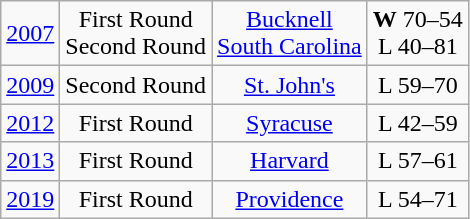<table class=wikitable style="text-align:center">
<tr>
<td><a href='#'>2007</a></td>
<td>First Round<br>Second Round</td>
<td><a href='#'>Bucknell</a><br><a href='#'>South Carolina</a></td>
<td><strong>W</strong> 70–54<br> L 40–81</td>
</tr>
<tr>
<td><a href='#'>2009</a></td>
<td>Second Round</td>
<td><a href='#'>St. John's</a></td>
<td>L 59–70</td>
</tr>
<tr>
<td><a href='#'>2012</a></td>
<td>First Round</td>
<td><a href='#'>Syracuse</a></td>
<td>L 42–59</td>
</tr>
<tr>
<td><a href='#'>2013</a></td>
<td>First Round</td>
<td><a href='#'>Harvard</a></td>
<td>L 57–61</td>
</tr>
<tr>
<td><a href='#'>2019</a></td>
<td>First Round</td>
<td><a href='#'>Providence</a></td>
<td>L 54–71</td>
</tr>
</table>
